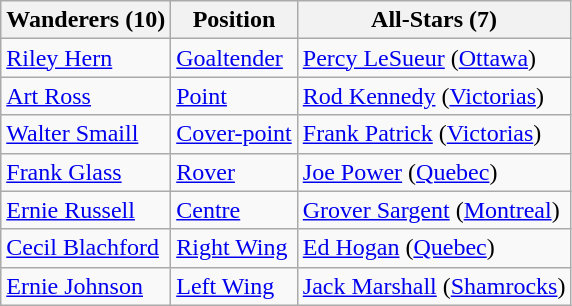<table class="wikitable">
<tr>
<th>Wanderers (10)</th>
<th>Position</th>
<th>All-Stars (7)</th>
</tr>
<tr>
<td><a href='#'>Riley Hern</a></td>
<td><a href='#'>Goaltender</a></td>
<td><a href='#'>Percy LeSueur</a> (<a href='#'>Ottawa</a>)</td>
</tr>
<tr>
<td><a href='#'>Art Ross</a></td>
<td><a href='#'>Point</a></td>
<td><a href='#'>Rod Kennedy</a> (<a href='#'>Victorias</a>)</td>
</tr>
<tr>
<td><a href='#'>Walter Smaill</a></td>
<td><a href='#'>Cover-point</a></td>
<td><a href='#'>Frank Patrick</a> (<a href='#'>Victorias</a>)</td>
</tr>
<tr>
<td><a href='#'>Frank Glass</a></td>
<td><a href='#'>Rover</a></td>
<td><a href='#'>Joe Power</a> (<a href='#'>Quebec</a>)</td>
</tr>
<tr>
<td><a href='#'>Ernie Russell</a></td>
<td><a href='#'>Centre</a></td>
<td><a href='#'>Grover Sargent</a> (<a href='#'>Montreal</a>)</td>
</tr>
<tr>
<td><a href='#'>Cecil Blachford</a></td>
<td><a href='#'>Right Wing</a></td>
<td><a href='#'>Ed Hogan</a> (<a href='#'>Quebec</a>)</td>
</tr>
<tr>
<td><a href='#'>Ernie Johnson</a></td>
<td><a href='#'>Left Wing</a></td>
<td><a href='#'>Jack Marshall</a> (<a href='#'>Shamrocks</a>)</td>
</tr>
</table>
